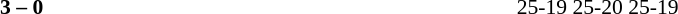<table style="width:100%;" cellspacing="1">
<tr>
<th width=20%></th>
<th width=12%></th>
<th width=20%></th>
<th width=33%></th>
<td></td>
</tr>
<tr style=font-size:90%>
<td align=right><strong></strong></td>
<td align=center><strong>3 – 0</strong></td>
<td></td>
<td>25-19 25-20 25-19</td>
</tr>
</table>
